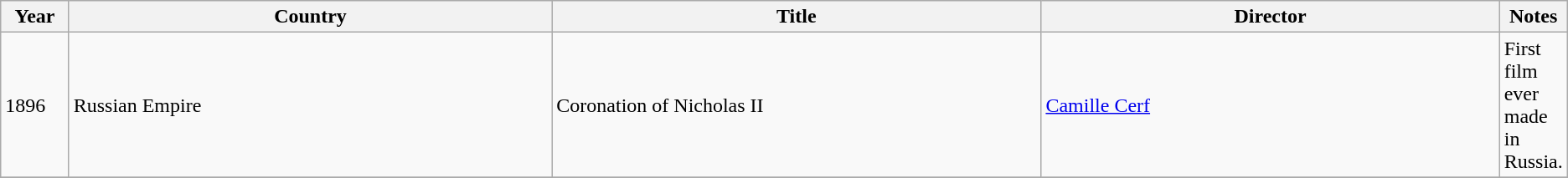<table class="wikitable">
<tr>
<th width=55>Year</th>
<th width=550>Country</th>
<th width=550>Title</th>
<th width=520>Director</th>
<th>Notes</th>
</tr>
<tr>
<td>1896</td>
<td>Russian Empire</td>
<td>Coronation of Nicholas II</td>
<td><a href='#'>Camille Cerf</a></td>
<td>First film ever made in Russia.</td>
</tr>
<tr>
</tr>
</table>
